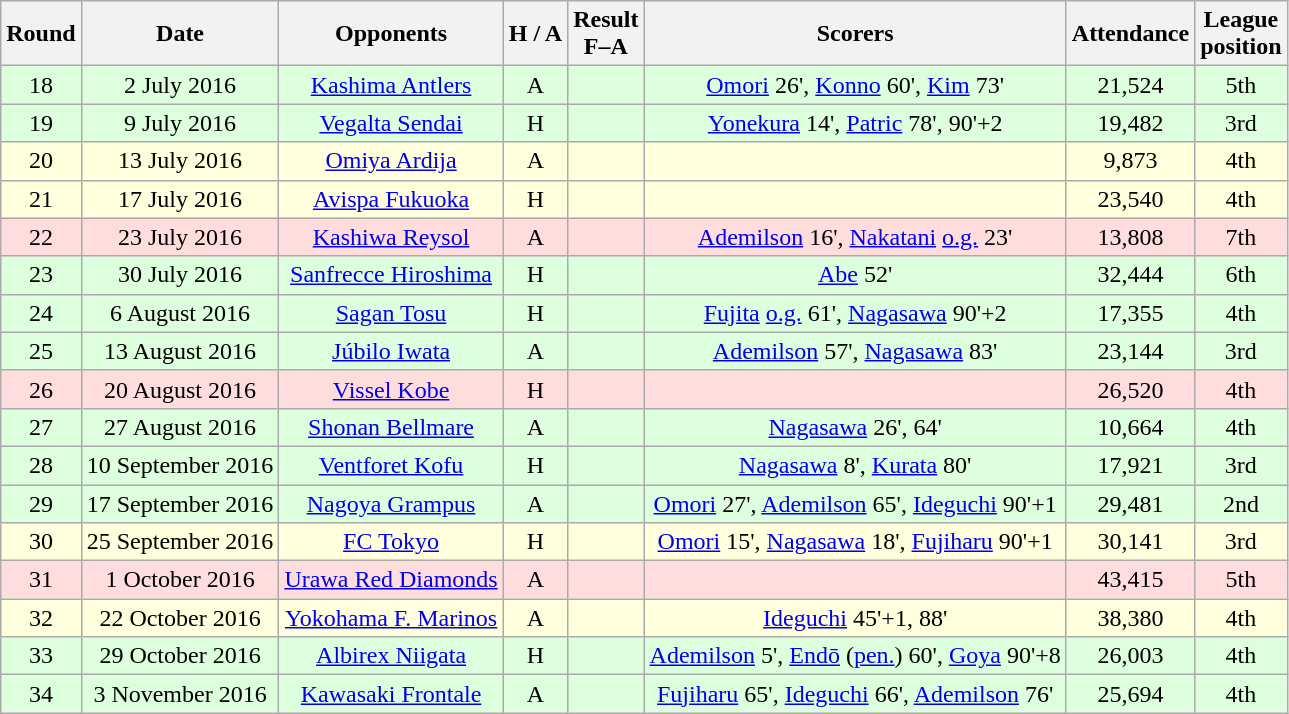<table class="wikitable" style="text-align:center">
<tr>
<th>Round</th>
<th>Date</th>
<th>Opponents</th>
<th>H / A</th>
<th>Result<br>F–A</th>
<th>Scorers</th>
<th>Attendance</th>
<th>League<br>position</th>
</tr>
<tr bgcolor="#ddffdd">
<td>18</td>
<td>2 July 2016</td>
<td><a href='#'>Kashima Antlers</a></td>
<td>A</td>
<td></td>
<td><a href='#'>Omori</a> 26', <a href='#'>Konno</a> 60', <a href='#'>Kim</a> 73'</td>
<td>21,524</td>
<td>5th</td>
</tr>
<tr bgcolor="#ddffdd">
<td>19</td>
<td>9 July 2016</td>
<td><a href='#'>Vegalta Sendai</a></td>
<td>H</td>
<td></td>
<td><a href='#'>Yonekura</a> 14', <a href='#'>Patric</a> 78', 90'+2</td>
<td>19,482</td>
<td>3rd</td>
</tr>
<tr bgcolor="#ffffdd">
<td>20</td>
<td>13 July 2016</td>
<td><a href='#'>Omiya Ardija</a></td>
<td>A</td>
<td></td>
<td></td>
<td>9,873</td>
<td>4th</td>
</tr>
<tr bgcolor="#ffffdd">
<td>21</td>
<td>17 July 2016</td>
<td><a href='#'>Avispa Fukuoka</a></td>
<td>H</td>
<td></td>
<td></td>
<td>23,540</td>
<td>4th</td>
</tr>
<tr bgcolor="#ffdddd">
<td>22</td>
<td>23 July 2016</td>
<td><a href='#'>Kashiwa Reysol</a></td>
<td>A</td>
<td></td>
<td><a href='#'>Ademilson</a> 16', <a href='#'>Nakatani</a> <a href='#'>o.g.</a> 23'</td>
<td>13,808</td>
<td>7th</td>
</tr>
<tr bgcolor="#ddffdd">
<td>23</td>
<td>30 July 2016</td>
<td><a href='#'>Sanfrecce Hiroshima</a></td>
<td>H</td>
<td></td>
<td><a href='#'>Abe</a> 52'</td>
<td>32,444</td>
<td>6th</td>
</tr>
<tr bgcolor="#ddffdd">
<td>24</td>
<td>6 August 2016</td>
<td><a href='#'>Sagan Tosu</a></td>
<td>H</td>
<td></td>
<td><a href='#'>Fujita</a> <a href='#'>o.g.</a> 61', <a href='#'>Nagasawa</a> 90'+2</td>
<td>17,355</td>
<td>4th</td>
</tr>
<tr bgcolor="#ddffdd">
<td>25</td>
<td>13 August 2016</td>
<td><a href='#'>Júbilo Iwata</a></td>
<td>A</td>
<td></td>
<td><a href='#'>Ademilson</a> 57', <a href='#'>Nagasawa</a> 83'</td>
<td>23,144</td>
<td>3rd</td>
</tr>
<tr bgcolor="#ffdddd">
<td>26</td>
<td>20 August 2016</td>
<td><a href='#'>Vissel Kobe</a></td>
<td>H</td>
<td></td>
<td></td>
<td>26,520</td>
<td>4th</td>
</tr>
<tr bgcolor="#ddffdd">
<td>27</td>
<td>27 August 2016</td>
<td><a href='#'>Shonan Bellmare</a></td>
<td>A</td>
<td></td>
<td><a href='#'>Nagasawa</a> 26', 64'</td>
<td>10,664</td>
<td>4th</td>
</tr>
<tr bgcolor="#ddffdd">
<td>28</td>
<td>10 September 2016</td>
<td><a href='#'>Ventforet Kofu</a></td>
<td>H</td>
<td></td>
<td><a href='#'>Nagasawa</a> 8', <a href='#'>Kurata</a> 80'</td>
<td>17,921</td>
<td>3rd</td>
</tr>
<tr bgcolor="#ddffdd">
<td>29</td>
<td>17 September 2016</td>
<td><a href='#'>Nagoya Grampus</a></td>
<td>A</td>
<td></td>
<td><a href='#'>Omori</a> 27', <a href='#'>Ademilson</a> 65', <a href='#'>Ideguchi</a> 90'+1</td>
<td>29,481</td>
<td>2nd</td>
</tr>
<tr bgcolor="#ffffdd">
<td>30</td>
<td>25 September 2016</td>
<td><a href='#'>FC Tokyo</a></td>
<td>H</td>
<td></td>
<td><a href='#'>Omori</a> 15', <a href='#'>Nagasawa</a> 18', <a href='#'>Fujiharu</a> 90'+1</td>
<td>30,141</td>
<td>3rd</td>
</tr>
<tr bgcolor="#ffdddd">
<td>31</td>
<td>1 October 2016</td>
<td><a href='#'>Urawa Red Diamonds</a></td>
<td>A</td>
<td></td>
<td></td>
<td>43,415</td>
<td>5th</td>
</tr>
<tr bgcolor="#ffffdd">
<td>32</td>
<td>22 October 2016</td>
<td><a href='#'>Yokohama F. Marinos</a></td>
<td>A</td>
<td></td>
<td><a href='#'>Ideguchi</a> 45'+1, 88'</td>
<td>38,380</td>
<td>4th</td>
</tr>
<tr bgcolor="#ddffdd">
<td>33</td>
<td>29 October 2016</td>
<td><a href='#'>Albirex Niigata</a></td>
<td>H</td>
<td></td>
<td><a href='#'>Ademilson</a> 5', <a href='#'>Endō</a> (<a href='#'>pen.</a>) 60', <a href='#'>Goya</a> 90'+8</td>
<td>26,003</td>
<td>4th</td>
</tr>
<tr bgcolor="#ddffdd">
<td>34</td>
<td>3 November 2016</td>
<td><a href='#'>Kawasaki Frontale</a></td>
<td>A</td>
<td></td>
<td><a href='#'>Fujiharu</a> 65', <a href='#'>Ideguchi</a> 66', <a href='#'>Ademilson</a> 76'</td>
<td>25,694</td>
<td>4th</td>
</tr>
</table>
